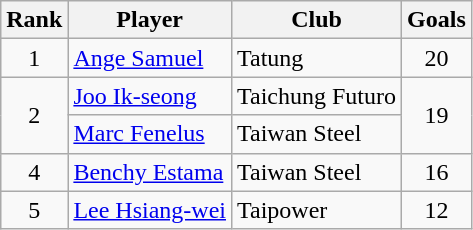<table class="wikitable" style="text-align:center">
<tr>
<th>Rank</th>
<th>Player</th>
<th>Club</th>
<th>Goals</th>
</tr>
<tr>
<td>1</td>
<td align="left"> <a href='#'>Ange Samuel</a></td>
<td align="left">Tatung</td>
<td>20</td>
</tr>
<tr>
<td rowspan="2">2</td>
<td align="left"> <a href='#'>Joo Ik-seong</a></td>
<td align="left">Taichung Futuro</td>
<td rowspan="2">19</td>
</tr>
<tr>
<td align="left"> <a href='#'>Marc Fenelus</a></td>
<td align="left">Taiwan Steel</td>
</tr>
<tr>
<td>4</td>
<td align="left"> <a href='#'>Benchy Estama</a></td>
<td align="left">Taiwan Steel</td>
<td>16</td>
</tr>
<tr>
<td>5</td>
<td align="left"> <a href='#'>Lee Hsiang-wei</a></td>
<td align="left">Taipower</td>
<td>12</td>
</tr>
</table>
